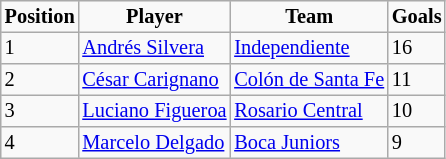<table border="2" cellpadding="2" cellspacing="0" style="margin: 0; background: #f9f9f9; border: 1px #aaa solid; border-collapse: collapse; font-size: 85%;">
<tr>
<th>Position</th>
<th>Player</th>
<th>Team</th>
<th>Goals</th>
</tr>
<tr>
<td>1</td>
<td><a href='#'>Andrés Silvera</a></td>
<td><a href='#'>Independiente</a></td>
<td>16</td>
</tr>
<tr>
<td>2</td>
<td><a href='#'>César Carignano</a></td>
<td><a href='#'>Colón de Santa Fe</a></td>
<td>11</td>
</tr>
<tr>
<td>3</td>
<td><a href='#'>Luciano Figueroa</a></td>
<td><a href='#'>Rosario Central</a></td>
<td>10</td>
</tr>
<tr>
<td>4</td>
<td><a href='#'>Marcelo Delgado</a></td>
<td><a href='#'>Boca Juniors</a></td>
<td>9</td>
</tr>
</table>
